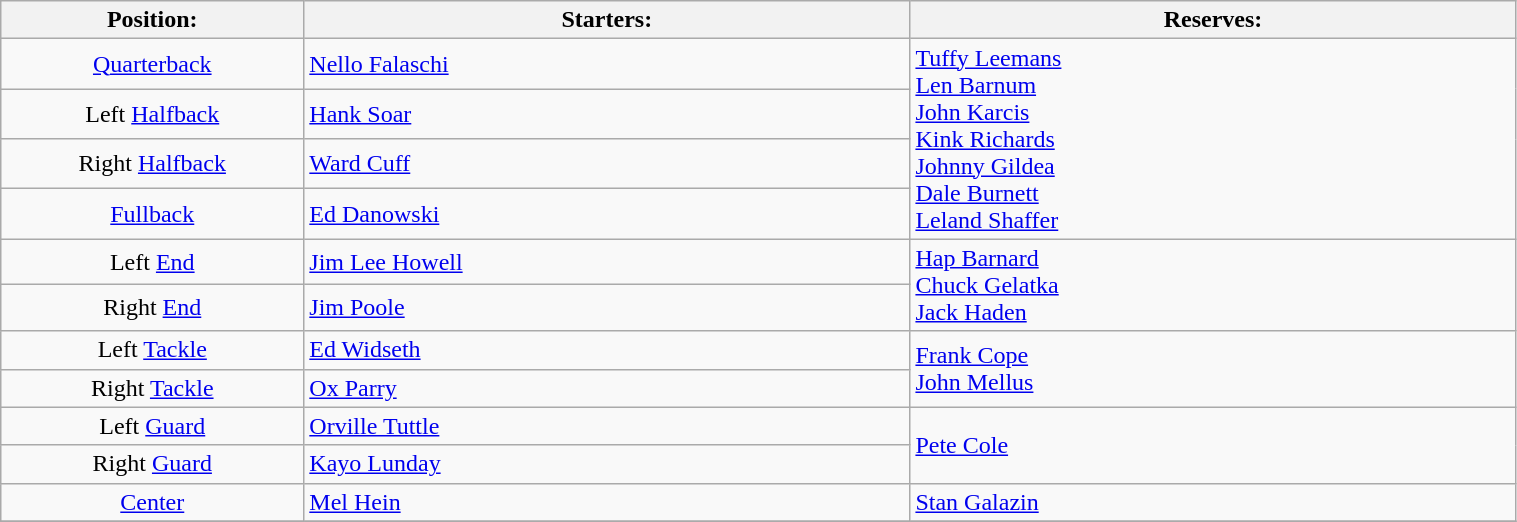<table class="wikitable" width=80%>
<tr>
<th width=20%>Position:</th>
<th width=40%>Starters:</th>
<th width=40%>Reserves:</th>
</tr>
<tr>
<td align=center><a href='#'>Quarterback</a></td>
<td><a href='#'>Nello Falaschi</a></td>
<td rowspan="4"  ><a href='#'>Tuffy Leemans</a><br><a href='#'>Len Barnum</a><br><a href='#'>John Karcis</a><br><a href='#'>Kink Richards</a><br><a href='#'>Johnny Gildea</a><br><a href='#'>Dale Burnett</a><br><a href='#'>Leland Shaffer</a></td>
</tr>
<tr>
<td align=center>Left <a href='#'>Halfback</a></td>
<td><a href='#'>Hank Soar</a></td>
</tr>
<tr>
<td align=center>Right <a href='#'>Halfback</a></td>
<td><a href='#'>Ward Cuff</a></td>
</tr>
<tr>
<td align=center><a href='#'>Fullback</a></td>
<td><a href='#'>Ed Danowski</a></td>
</tr>
<tr>
<td align=center>Left <a href='#'>End</a></td>
<td><a href='#'>Jim Lee Howell</a></td>
<td rowspan="2"  ><a href='#'>Hap Barnard</a><br><a href='#'>Chuck Gelatka</a><br><a href='#'>Jack Haden</a></td>
</tr>
<tr>
<td align=center>Right <a href='#'>End</a></td>
<td><a href='#'>Jim Poole</a></td>
</tr>
<tr>
<td align=center>Left <a href='#'>Tackle</a></td>
<td><a href='#'>Ed Widseth</a></td>
<td rowspan="2"  ><a href='#'>Frank Cope</a><br><a href='#'>John Mellus</a></td>
</tr>
<tr>
<td align=center>Right <a href='#'>Tackle</a></td>
<td><a href='#'>Ox Parry</a></td>
</tr>
<tr>
<td align=center>Left <a href='#'>Guard</a></td>
<td><a href='#'>Orville Tuttle</a></td>
<td rowspan="2"  ><a href='#'>Pete Cole</a></td>
</tr>
<tr>
<td align=center>Right <a href='#'>Guard</a></td>
<td><a href='#'>Kayo Lunday</a></td>
</tr>
<tr>
<td align=center><a href='#'>Center</a></td>
<td><a href='#'>Mel Hein</a></td>
<td><a href='#'>Stan Galazin</a></td>
</tr>
<tr>
</tr>
</table>
